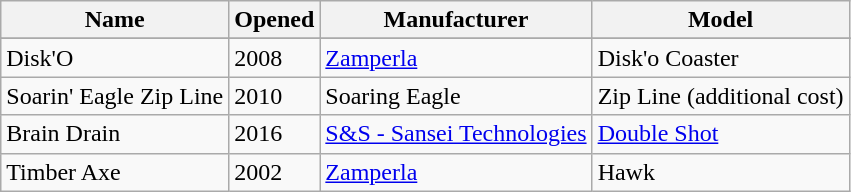<table class="wikitable">
<tr>
<th>Name</th>
<th>Opened</th>
<th>Manufacturer</th>
<th>Model</th>
</tr>
<tr>
</tr>
<tr>
<td>Disk'O</td>
<td>2008</td>
<td><a href='#'>Zamperla</a></td>
<td>Disk'o Coaster</td>
</tr>
<tr>
<td>Soarin' Eagle Zip Line</td>
<td>2010</td>
<td>Soaring Eagle</td>
<td>Zip Line (additional cost)</td>
</tr>
<tr>
<td>Brain Drain</td>
<td>2016</td>
<td><a href='#'>S&S - Sansei Technologies</a></td>
<td><a href='#'>Double Shot</a></td>
</tr>
<tr>
<td>Timber Axe</td>
<td>2002</td>
<td><a href='#'>Zamperla</a></td>
<td>Hawk</td>
</tr>
</table>
